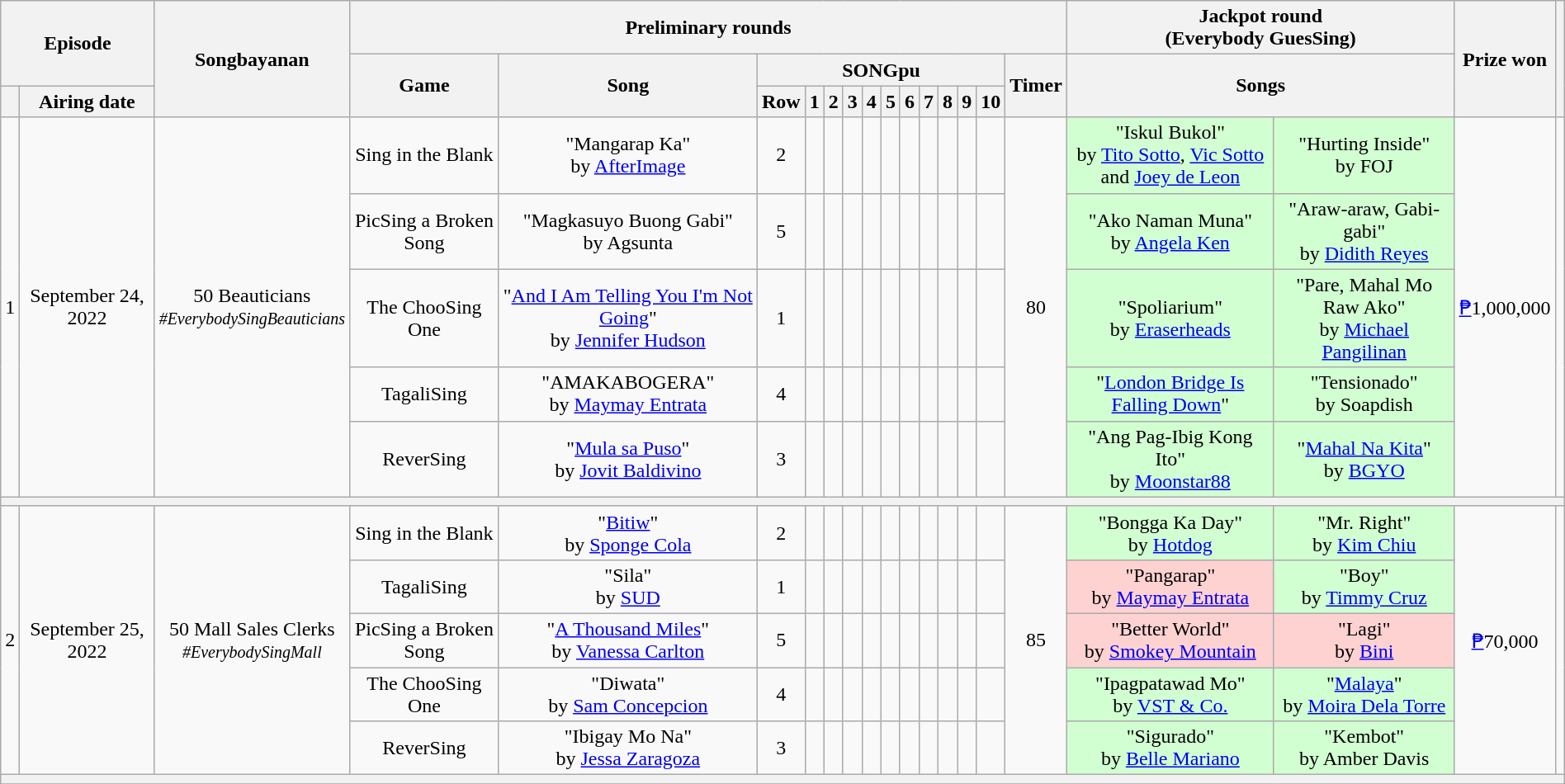<table class="wikitable mw-collapsible mw-collapsed" style="text-align:center; width:100%">
<tr>
<th colspan=2 rowspan=2>Episode</th>
<th rowspan=3>Songbayanan</th>
<th colspan=14>Preliminary rounds</th>
<th colspan=2>Jackpot round<br>(Everybody GuesSing)</th>
<th rowspan=3>Prize won</th>
<th rowspan=3></th>
</tr>
<tr>
<th rowspan=2>Game</th>
<th rowspan=2>Song</th>
<th colspan=11>SONGpu</th>
<th rowspan=2>Timer</th>
<th colspan=2 rowspan=2>Songs</th>
</tr>
<tr>
<th></th>
<th>Airing date</th>
<th>Row</th>
<th>1</th>
<th>2</th>
<th>3</th>
<th>4</th>
<th>5</th>
<th>6</th>
<th>7</th>
<th>8</th>
<th>9</th>
<th>10</th>
</tr>
<tr>
<td rowspan=5>1</td>
<td rowspan=5>September 24, 2022</td>
<td rowspan=5>50 Beauticians<br><small><em>#EverybodySingBeauticians</em></small></td>
<td>Sing in the Blank</td>
<td>"Mangarap Ka"<br>by <a href='#'>AfterImage</a></td>
<td>2</td>
<td></td>
<td></td>
<td></td>
<td></td>
<td></td>
<td></td>
<td></td>
<td></td>
<td></td>
<td></td>
<td rowspan=5>80 </td>
<td bgcolor=D2FFD2>"Iskul Bukol"<br>by <a href='#'>Tito Sotto</a>, <a href='#'>Vic Sotto</a><br> and <a href='#'>Joey de Leon</a></td>
<td bgcolor=D2FFD2>"Hurting Inside"<br>by FOJ</td>
<td rowspan=5><a href='#'>₱</a>1,000,000</td>
<td rowspan=5></td>
</tr>
<tr>
<td>PicSing a Broken Song</td>
<td>"Magkasuyo Buong Gabi"<br>by Agsunta</td>
<td>5</td>
<td></td>
<td></td>
<td></td>
<td></td>
<td></td>
<td></td>
<td></td>
<td></td>
<td></td>
<td></td>
<td bgcolor=D2FFD2>"Ako Naman Muna"<br>by <a href='#'>Angela Ken</a></td>
<td bgcolor=D2FFD2>"Araw-araw, Gabi-gabi"<br>by <a href='#'>Didith Reyes</a></td>
</tr>
<tr>
<td>The ChooSing One</td>
<td>"<a href='#'>And I Am Telling You I'm Not Going</a>"<br>by <a href='#'>Jennifer Hudson</a></td>
<td>1</td>
<td></td>
<td></td>
<td></td>
<td></td>
<td></td>
<td></td>
<td></td>
<td></td>
<td></td>
<td></td>
<td bgcolor=D2FFD2>"Spoliarium"<br>by <a href='#'>Eraserheads</a></td>
<td bgcolor=D2FFD2>"Pare, Mahal Mo Raw Ako"<br>by <a href='#'>Michael Pangilinan</a></td>
</tr>
<tr>
<td>TagaliSing</td>
<td>"AMAKABOGERA"<br>by <a href='#'>Maymay Entrata</a></td>
<td>4</td>
<td></td>
<td></td>
<td></td>
<td></td>
<td></td>
<td></td>
<td></td>
<td></td>
<td></td>
<td></td>
<td bgcolor=D2FFD2>"<a href='#'>London Bridge Is Falling Down</a>"</td>
<td bgcolor=D2FFD2>"Tensionado"<br>by Soapdish</td>
</tr>
<tr>
<td>ReverSing</td>
<td>"<a href='#'>Mula sa Puso</a>"<br>by <a href='#'>Jovit Baldivino</a></td>
<td>3</td>
<td></td>
<td></td>
<td></td>
<td></td>
<td></td>
<td></td>
<td></td>
<td></td>
<td></td>
<td></td>
<td bgcolor=D2FFD2>"Ang Pag-Ibig Kong Ito"<br>by <a href='#'>Moonstar88</a></td>
<td bgcolor=D2FFD2>"<a href='#'>Mahal Na Kita</a>"<br>by <a href='#'>BGYO</a></td>
</tr>
<tr>
<th colspan=21 bgcolor=555></th>
</tr>
<tr>
<td rowspan=5>2</td>
<td rowspan=5>September 25, 2022</td>
<td rowspan=5>50 Mall Sales Clerks<br><small><em>#EverybodySingMall</em></small></td>
<td>Sing in the Blank</td>
<td>"<a href='#'>Bitiw</a>"<br>by <a href='#'>Sponge Cola</a></td>
<td>2</td>
<td></td>
<td></td>
<td></td>
<td></td>
<td></td>
<td></td>
<td></td>
<td></td>
<td></td>
<td></td>
<td rowspan=5>85 </td>
<td bgcolor=D2FFD2>"Bongga Ka Day"<br>by <a href='#'>Hotdog</a></td>
<td bgcolor=D2FFD2>"Mr. Right"<br>by <a href='#'>Kim Chiu</a></td>
<td rowspan=5><a href='#'>₱</a>70,000</td>
<td rowspan=5></td>
</tr>
<tr>
<td>TagaliSing</td>
<td>"Sila"<br>by <a href='#'>SUD</a></td>
<td>1</td>
<td></td>
<td></td>
<td></td>
<td></td>
<td></td>
<td></td>
<td></td>
<td></td>
<td></td>
<td></td>
<td bgcolor=FFD2D2>"Pangarap"<br>by <a href='#'>Maymay Entrata</a></td>
<td bgcolor=D2FFD2>"Boy"<br>by <a href='#'>Timmy Cruz</a></td>
</tr>
<tr>
<td>PicSing a Broken Song</td>
<td>"<a href='#'>A Thousand Miles</a>"<br>by <a href='#'>Vanessa Carlton</a></td>
<td>5</td>
<td></td>
<td></td>
<td></td>
<td></td>
<td></td>
<td></td>
<td></td>
<td></td>
<td></td>
<td></td>
<td bgcolor=FFD2D2>"Better World"<br>by <a href='#'>Smokey Mountain</a></td>
<td bgcolor=FFD2D2>"Lagi"<br>by <a href='#'>Bini</a></td>
</tr>
<tr>
<td>The ChooSing One</td>
<td>"Diwata"<br>by <a href='#'>Sam Concepcion</a></td>
<td>4</td>
<td></td>
<td></td>
<td></td>
<td></td>
<td></td>
<td></td>
<td></td>
<td></td>
<td></td>
<td></td>
<td bgcolor=D2FFD2>"Ipagpatawad Mo"<br>by <a href='#'>VST & Co.</a></td>
<td bgcolor=D2FFD2>"<a href='#'>Malaya</a>"<br>by <a href='#'>Moira Dela Torre</a></td>
</tr>
<tr>
<td>ReverSing</td>
<td>"Ibigay Mo Na"<br>by <a href='#'>Jessa Zaragoza</a></td>
<td>3</td>
<td></td>
<td></td>
<td></td>
<td></td>
<td></td>
<td></td>
<td></td>
<td></td>
<td></td>
<td></td>
<td bgcolor=D2FFD2>"Sigurado"<br>by <a href='#'>Belle Mariano</a></td>
<td bgcolor=D2FFD2>"Kembot"<br>by Amber Davis</td>
</tr>
<tr>
<th colspan=21 bgcolor=555></th>
</tr>
<tr>
</tr>
</table>
